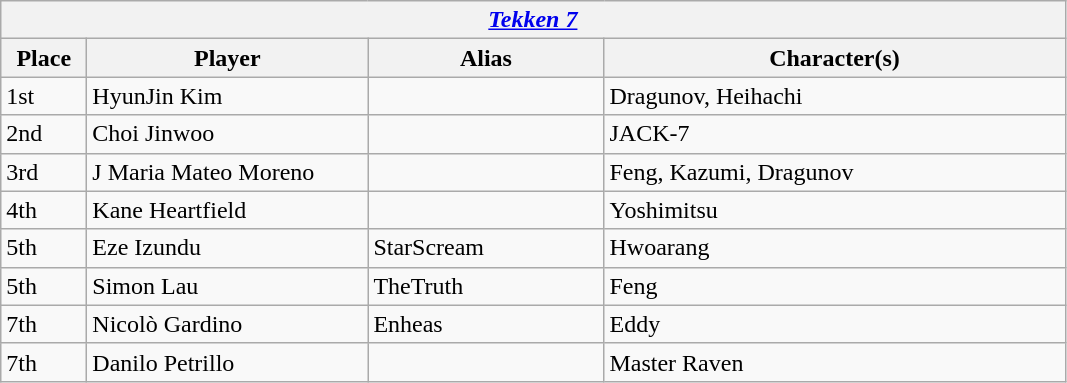<table class="wikitable">
<tr>
<th colspan="4"><strong><em><a href='#'>Tekken 7</a></em></strong>  </th>
</tr>
<tr>
<th style="width:50px;">Place</th>
<th style="width:180px;">Player</th>
<th style="width:150px;">Alias</th>
<th style="width:300px;">Character(s)</th>
</tr>
<tr>
<td>1st</td>
<td> HyunJin Kim</td>
<td></td>
<td>Dragunov, Heihachi</td>
</tr>
<tr>
<td>2nd</td>
<td> Choi Jinwoo</td>
<td></td>
<td>JACK-7</td>
</tr>
<tr>
<td>3rd</td>
<td> J Maria Mateo Moreno</td>
<td></td>
<td>Feng, Kazumi, Dragunov</td>
</tr>
<tr>
<td>4th</td>
<td> Kane Heartfield</td>
<td></td>
<td>Yoshimitsu</td>
</tr>
<tr>
<td>5th</td>
<td> Eze Izundu</td>
<td>StarScream</td>
<td>Hwoarang</td>
</tr>
<tr>
<td>5th</td>
<td> Simon Lau</td>
<td>TheTruth</td>
<td>Feng</td>
</tr>
<tr>
<td>7th</td>
<td> Nicolò Gardino</td>
<td>Enheas</td>
<td>Eddy</td>
</tr>
<tr>
<td>7th</td>
<td> Danilo Petrillo</td>
<td></td>
<td>Master Raven</td>
</tr>
</table>
